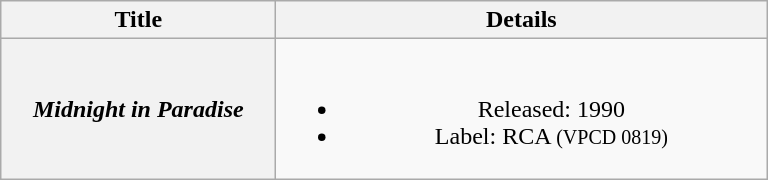<table class="wikitable plainrowheaders" style="text-align:center;" border="1">
<tr>
<th scope="col" style="width:11em;">Title</th>
<th scope="col" style="width:20em;">Details</th>
</tr>
<tr>
<th scope="row"><em>Midnight in Paradise</em></th>
<td><br><ul><li>Released: 1990</li><li>Label: RCA <small>(VPCD 0819)</small></li></ul></td>
</tr>
</table>
